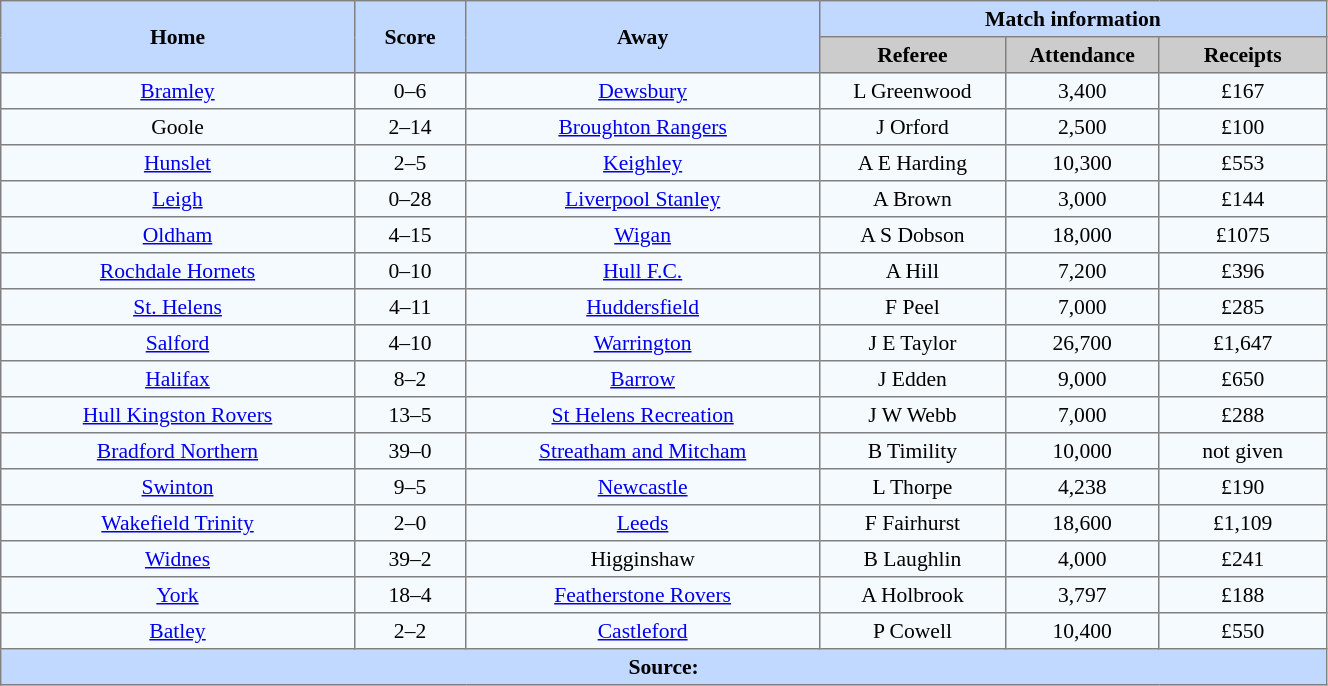<table border=1 style="border-collapse:collapse; font-size:90%; text-align:center;" cellpadding=3 cellspacing=0 width=70%>
<tr bgcolor=#C1D8FF>
<th rowspan=2; width=19%>Home</th>
<th rowspan=2; width=6%>Score</th>
<th rowspan=2; width=19%>Away</th>
<th colspan=3>Match information</th>
</tr>
<tr bgcolor=#CCCCCC>
<th width=10%>Referee</th>
<th width=7%>Attendance</th>
<th width=9%>Receipts</th>
</tr>
<tr bgcolor=#F5FAFF>
<td><a href='#'>Bramley</a></td>
<td>0–6</td>
<td><a href='#'>Dewsbury</a></td>
<td>L Greenwood</td>
<td>3,400</td>
<td>£167</td>
</tr>
<tr bgcolor=#F5FAFF>
<td>Goole</td>
<td>2–14</td>
<td><a href='#'>Broughton Rangers</a></td>
<td>J Orford</td>
<td>2,500</td>
<td>£100</td>
</tr>
<tr bgcolor=#F5FAFF>
<td><a href='#'>Hunslet</a></td>
<td>2–5</td>
<td><a href='#'>Keighley</a></td>
<td>A E Harding</td>
<td>10,300</td>
<td>£553</td>
</tr>
<tr bgcolor=#F5FAFF>
<td><a href='#'>Leigh</a></td>
<td>0–28</td>
<td><a href='#'>Liverpool Stanley</a></td>
<td>A Brown</td>
<td>3,000</td>
<td>£144</td>
</tr>
<tr bgcolor=#F5FAFF>
<td><a href='#'>Oldham</a></td>
<td>4–15</td>
<td><a href='#'>Wigan</a></td>
<td>A S Dobson</td>
<td>18,000</td>
<td>£1075</td>
</tr>
<tr bgcolor=#F5FAFF>
<td><a href='#'>Rochdale Hornets</a></td>
<td>0–10</td>
<td><a href='#'>Hull F.C.</a></td>
<td>A Hill</td>
<td>7,200</td>
<td>£396</td>
</tr>
<tr bgcolor=#F5FAFF>
<td><a href='#'>St. Helens</a></td>
<td>4–11</td>
<td><a href='#'>Huddersfield</a></td>
<td>F Peel</td>
<td>7,000</td>
<td>£285</td>
</tr>
<tr bgcolor=#F5FAFF>
<td><a href='#'>Salford</a></td>
<td>4–10</td>
<td><a href='#'>Warrington</a></td>
<td>J E Taylor</td>
<td>26,700</td>
<td>£1,647</td>
</tr>
<tr bgcolor=#F5FAFF>
<td><a href='#'>Halifax</a></td>
<td>8–2</td>
<td><a href='#'>Barrow</a></td>
<td>J Edden</td>
<td>9,000</td>
<td>£650</td>
</tr>
<tr bgcolor=#F5FAFF>
<td><a href='#'>Hull Kingston Rovers</a></td>
<td>13–5</td>
<td><a href='#'>St Helens Recreation</a></td>
<td>J W Webb</td>
<td>7,000</td>
<td>£288</td>
</tr>
<tr bgcolor=#F5FAFF>
<td><a href='#'>Bradford Northern</a></td>
<td>39–0</td>
<td><a href='#'>Streatham and Mitcham</a></td>
<td>B Timility</td>
<td>10,000</td>
<td>not given</td>
</tr>
<tr bgcolor=#F5FAFF>
<td><a href='#'>Swinton</a></td>
<td>9–5</td>
<td><a href='#'>Newcastle</a></td>
<td>L Thorpe</td>
<td>4,238</td>
<td>£190</td>
</tr>
<tr bgcolor=#F5FAFF>
<td><a href='#'>Wakefield Trinity</a></td>
<td>2–0</td>
<td><a href='#'>Leeds</a></td>
<td>F Fairhurst</td>
<td>18,600</td>
<td>£1,109</td>
</tr>
<tr bgcolor=#F5FAFF>
<td><a href='#'>Widnes</a></td>
<td>39–2</td>
<td>Higginshaw</td>
<td>B Laughlin</td>
<td>4,000</td>
<td>£241</td>
</tr>
<tr bgcolor=#F5FAFF>
<td><a href='#'>York</a></td>
<td>18–4</td>
<td><a href='#'>Featherstone Rovers</a></td>
<td>A Holbrook</td>
<td>3,797</td>
<td>£188</td>
</tr>
<tr bgcolor=#F5FAFF>
<td><a href='#'>Batley</a></td>
<td>2–2</td>
<td><a href='#'>Castleford</a></td>
<td>P Cowell</td>
<td>10,400</td>
<td>£550</td>
</tr>
<tr style="background:#c1d8ff;">
<th colspan=6>Source:</th>
</tr>
</table>
